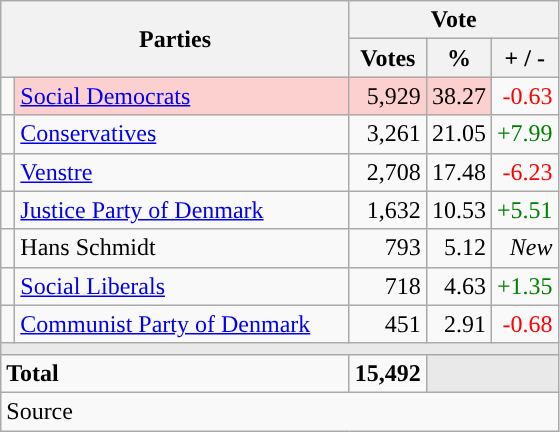<table class="wikitable" style="text-align:right;">
<tr>
<th style="text-align:centre;" rowspan="2" colspan="2" width="225">Parties</th>
<th colspan="3">Vote</th>
</tr>
<tr>
<th width="15">Votes</th>
<th width="15">%</th>
<th width="15">+ / -</th>
</tr>
<tr>
<td width="2" style="color:inherit;background:"></td>
<td bgcolor=#fbd0ce  align="left"><a href='#'>Social Democrats</a></td>
<td bgcolor=#fbd0ce>5,929</td>
<td bgcolor=#fbd0ce>38.27</td>
<td style=color:red;>-0.63</td>
</tr>
<tr>
<td width="2" style="color:inherit;background:"></td>
<td align="left"><a href='#'>Conservatives</a></td>
<td>3,261</td>
<td>21.05</td>
<td style=color:green;>+7.99</td>
</tr>
<tr>
<td width="2" style="color:inherit;background:"></td>
<td align="left"><a href='#'>Venstre</a></td>
<td>2,708</td>
<td>17.48</td>
<td style=color:red;>-6.23</td>
</tr>
<tr>
<td width="2" style="color:inherit;background:"></td>
<td align="left"><a href='#'>Justice Party of Denmark</a></td>
<td>1,632</td>
<td>10.53</td>
<td style=color:green;>+5.51</td>
</tr>
<tr>
<td width="2" style="color:inherit;background:"></td>
<td align="left">Hans Schmidt</td>
<td>793</td>
<td>5.12</td>
<td><em>New</em></td>
</tr>
<tr>
<td width="2" style="color:inherit;background:"></td>
<td align="left"><a href='#'>Social Liberals</a></td>
<td>718</td>
<td>4.63</td>
<td style=color:green;>+1.35</td>
</tr>
<tr>
<td width="2" style="color:inherit;background:"></td>
<td align="left"><a href='#'>Communist Party of Denmark</a></td>
<td>451</td>
<td>2.91</td>
<td style=color:red;>-0.68</td>
</tr>
<tr>
<td colspan="7" bgcolor="#E9E9E9"></td>
</tr>
<tr>
<td align="left" colspan="2"><strong>Total</strong></td>
<td><strong>15,492</strong></td>
<td bgcolor="#E9E9E9" colspan="2"></td>
</tr>
<tr>
<td align="left" colspan="6">Source</td>
</tr>
</table>
